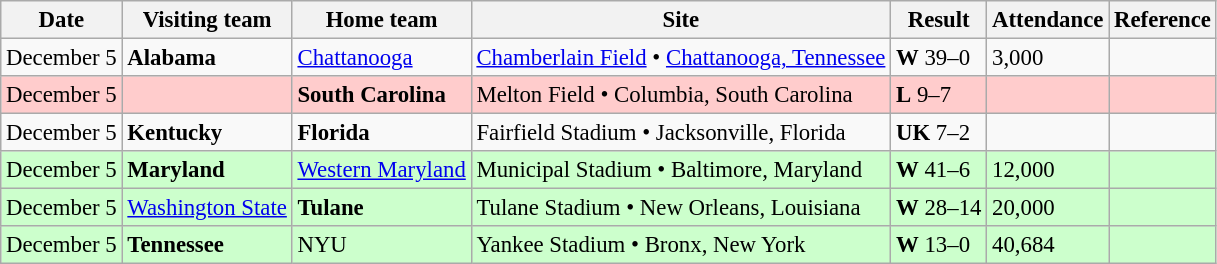<table class="wikitable" style="font-size:95%;">
<tr>
<th>Date</th>
<th>Visiting team</th>
<th>Home team</th>
<th>Site</th>
<th>Result</th>
<th>Attendance</th>
<th class="unsortable">Reference</th>
</tr>
<tr bgcolor=>
<td>December 5</td>
<td><strong>Alabama</strong></td>
<td><a href='#'>Chattanooga</a></td>
<td><a href='#'>Chamberlain Field</a> • <a href='#'>Chattanooga, Tennessee</a></td>
<td><strong>W</strong> 39–0</td>
<td>3,000</td>
<td></td>
</tr>
<tr bgcolor=ffcccc>
<td>December 5</td>
<td></td>
<td><strong>South Carolina</strong></td>
<td>Melton Field • Columbia, South Carolina</td>
<td><strong>L</strong> 9–7</td>
<td></td>
<td></td>
</tr>
<tr bgcolor=>
<td>December 5</td>
<td><strong>Kentucky</strong></td>
<td><strong>Florida</strong></td>
<td>Fairfield Stadium • Jacksonville, Florida</td>
<td><strong>UK</strong> 7–2</td>
<td></td>
<td></td>
</tr>
<tr bgcolor=ccffcc>
<td>December 5</td>
<td><strong>Maryland</strong></td>
<td><a href='#'>Western Maryland</a></td>
<td>Municipal Stadium • Baltimore, Maryland</td>
<td><strong>W</strong> 41–6</td>
<td>12,000</td>
<td></td>
</tr>
<tr bgcolor=ccffcc>
<td>December 5</td>
<td><a href='#'>Washington State</a></td>
<td><strong>Tulane</strong></td>
<td>Tulane Stadium • New Orleans, Louisiana</td>
<td><strong>W</strong> 28–14</td>
<td>20,000</td>
<td></td>
</tr>
<tr bgcolor=ccffcc>
<td>December 5</td>
<td><strong>Tennessee</strong></td>
<td>NYU</td>
<td>Yankee Stadium • Bronx, New York</td>
<td><strong>W</strong> 13–0</td>
<td>40,684</td>
<td></td>
</tr>
</table>
